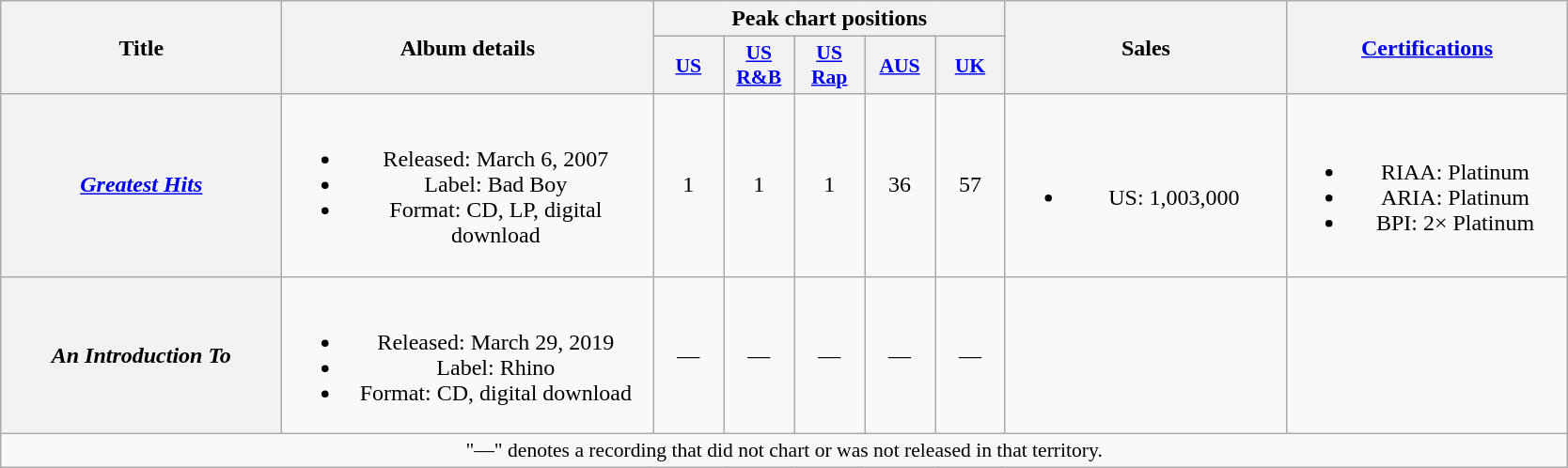<table class="wikitable plainrowheaders" style="text-align:center;" border="1">
<tr>
<th scope="col" rowspan="2" style="width:12em;">Title</th>
<th scope="col" rowspan="2" style="width:16em;">Album details</th>
<th scope="col" colspan="5">Peak chart positions</th>
<th scope="col" rowspan="2" style="width:12em;">Sales</th>
<th scope="col" rowspan="2" style="width:12em;"><a href='#'>Certifications</a></th>
</tr>
<tr>
<th scope="col" style="width:3em;font-size:90%;"><a href='#'>US</a><br></th>
<th scope="col" style="width:3em;font-size:90%;"><a href='#'>US R&B</a><br></th>
<th scope="col" style="width:3em;font-size:90%;"><a href='#'>US Rap</a><br></th>
<th scope="col" style="width:3em;font-size:90%;"><a href='#'>AUS</a><br></th>
<th scope="col" style="width:3em;font-size:90%;"><a href='#'>UK</a><br></th>
</tr>
<tr>
<th scope="row"><em><a href='#'>Greatest Hits</a></em></th>
<td><br><ul><li>Released: March 6, 2007</li><li>Label: Bad Boy</li><li>Format: CD, LP, digital download</li></ul></td>
<td>1</td>
<td>1</td>
<td>1</td>
<td>36</td>
<td>57</td>
<td><br><ul><li>US: 1,003,000</li></ul></td>
<td><br><ul><li>RIAA: Platinum</li><li>ARIA: Platinum</li><li>BPI: 2× Platinum</li></ul></td>
</tr>
<tr>
<th scope="row"><em>An Introduction To</em></th>
<td><br><ul><li>Released: March 29, 2019</li><li>Label: Rhino</li><li>Format: CD, digital download</li></ul></td>
<td>—</td>
<td>—</td>
<td>—</td>
<td>—</td>
<td>—</td>
<td></td>
<td></td>
</tr>
<tr>
<td colspan="15" style="font-size:90%">"—" denotes a recording that did not chart or was not released in that territory.</td>
</tr>
</table>
